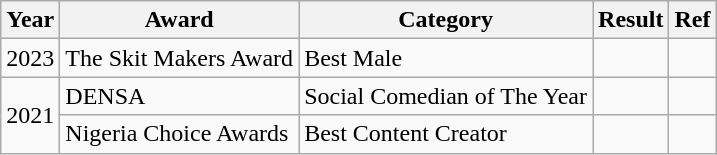<table class="wikitable">
<tr>
<th>Year</th>
<th>Award</th>
<th>Category</th>
<th>Result</th>
<th>Ref</th>
</tr>
<tr>
<td>2023</td>
<td>The Skit Makers Award</td>
<td>Best Male</td>
<td></td>
<td></td>
</tr>
<tr>
<td rowspan="2">2021</td>
<td>DENSA</td>
<td>Social Comedian of The Year</td>
<td></td>
<td></td>
</tr>
<tr>
<td>Nigeria Choice Awards</td>
<td>Best Content Creator</td>
<td></td>
<td></td>
</tr>
</table>
